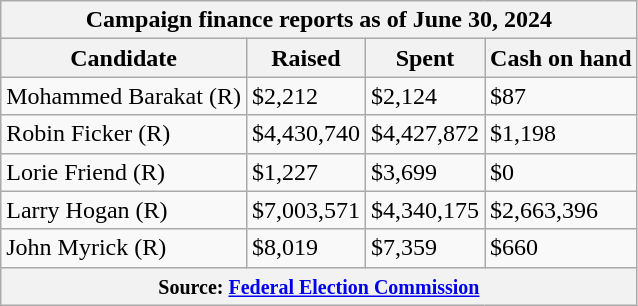<table class="wikitable sortable">
<tr>
<th colspan=4>Campaign finance reports as of June 30, 2024</th>
</tr>
<tr style="text-align:center;">
<th>Candidate</th>
<th>Raised</th>
<th>Spent</th>
<th>Cash on hand</th>
</tr>
<tr>
<td>Mohammed Barakat (R)</td>
<td>$2,212</td>
<td>$2,124</td>
<td>$87</td>
</tr>
<tr>
<td>Robin Ficker (R)</td>
<td>$4,430,740</td>
<td>$4,427,872</td>
<td>$1,198</td>
</tr>
<tr>
<td>Lorie Friend (R)</td>
<td>$1,227</td>
<td>$3,699</td>
<td>$0</td>
</tr>
<tr>
<td>Larry Hogan (R)</td>
<td>$7,003,571</td>
<td>$4,340,175</td>
<td>$2,663,396</td>
</tr>
<tr>
<td>John Myrick (R)</td>
<td>$8,019</td>
<td>$7,359</td>
<td>$660</td>
</tr>
<tr>
<th colspan="4"><small>Source: <a href='#'>Federal Election Commission</a></small></th>
</tr>
</table>
